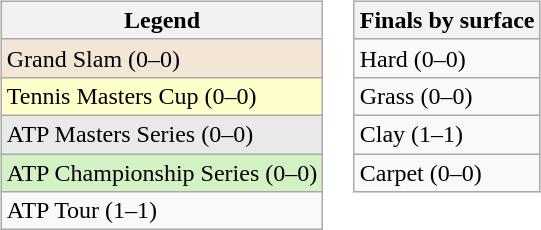<table>
<tr valign=top>
<td><br><table class="wikitable sortable">
<tr>
<th>Legend</th>
</tr>
<tr style="background:#f3e6d7;">
<td>Grand Slam (0–0)</td>
</tr>
<tr style="background:#ffffcc;">
<td>Tennis Masters Cup (0–0)</td>
</tr>
<tr style="background:#e9e9e9;">
<td>ATP Masters Series (0–0)</td>
</tr>
<tr style="background:#d4f1c5;">
<td>ATP Championship Series (0–0)</td>
</tr>
<tr>
<td>ATP Tour (1–1)</td>
</tr>
</table>
</td>
<td><br><table class="wikitable sortable">
<tr>
<th>Finals by surface</th>
</tr>
<tr>
<td>Hard (0–0)</td>
</tr>
<tr>
<td>Grass (0–0)</td>
</tr>
<tr>
<td>Clay (1–1)</td>
</tr>
<tr>
<td>Carpet (0–0)</td>
</tr>
</table>
</td>
</tr>
</table>
